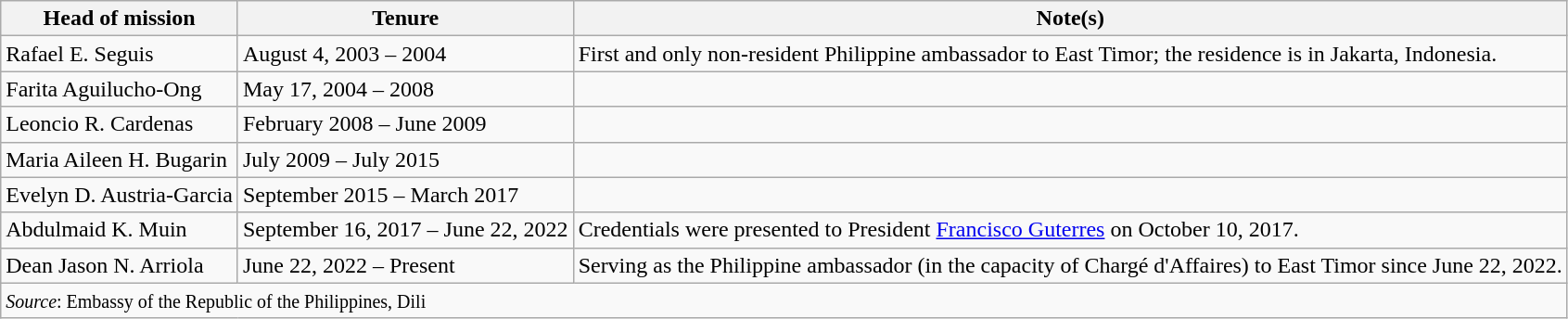<table class=wikitable>
<tr>
<th>Head of mission</th>
<th>Tenure</th>
<th>Note(s)</th>
</tr>
<tr>
<td>Rafael E. Seguis</td>
<td>August 4, 2003 – 2004</td>
<td>First and only non-resident Philippine ambassador to East Timor; the residence is in Jakarta, Indonesia.</td>
</tr>
<tr>
<td>Farita Aguilucho-Ong</td>
<td>May 17, 2004 – 2008</td>
<td></td>
</tr>
<tr>
<td>Leoncio R. Cardenas</td>
<td>February 2008 – June 2009</td>
<td></td>
</tr>
<tr>
<td>Maria Aileen H. Bugarin</td>
<td>July 2009 – July 2015</td>
<td></td>
</tr>
<tr>
<td>Evelyn D. Austria-Garcia</td>
<td>September 2015 – March 2017</td>
<td></td>
</tr>
<tr>
<td>Abdulmaid K. Muin</td>
<td>September 16, 2017 – June 22, 2022</td>
<td>Credentials were presented to President <a href='#'>Francisco Guterres</a> on October 10, 2017.</td>
</tr>
<tr>
<td>Dean Jason N. Arriola</td>
<td>June 22, 2022 – Present</td>
<td>Serving as the Philippine ambassador (in the capacity of Chargé d'Affaires) to East Timor since June 22, 2022.</td>
</tr>
<tr>
<td colspan=5><small><em>Source</em>: Embassy of the Republic of the Philippines, Dili</small></td>
</tr>
</table>
